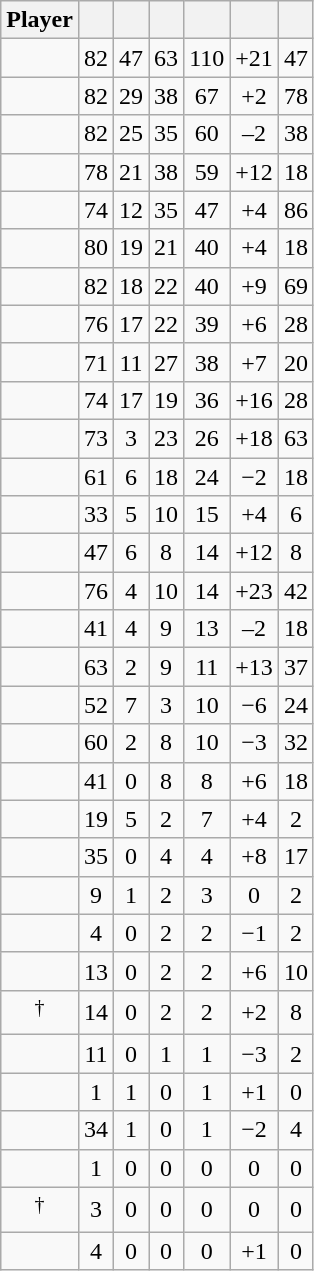<table class="wikitable sortable" style="text-align:center;">
<tr>
<th>Player</th>
<th></th>
<th></th>
<th></th>
<th></th>
<th data-sort-type="number"></th>
<th></th>
</tr>
<tr>
<td></td>
<td>82</td>
<td>47</td>
<td>63</td>
<td>110</td>
<td>+21</td>
<td>47</td>
</tr>
<tr>
<td></td>
<td>82</td>
<td>29</td>
<td>38</td>
<td>67</td>
<td>+2</td>
<td>78</td>
</tr>
<tr>
<td></td>
<td>82</td>
<td>25</td>
<td>35</td>
<td>60</td>
<td>–2</td>
<td>38</td>
</tr>
<tr>
<td></td>
<td>78</td>
<td>21</td>
<td>38</td>
<td>59</td>
<td>+12</td>
<td>18</td>
</tr>
<tr>
<td></td>
<td>74</td>
<td>12</td>
<td>35</td>
<td>47</td>
<td>+4</td>
<td>86</td>
</tr>
<tr>
<td></td>
<td>80</td>
<td>19</td>
<td>21</td>
<td>40</td>
<td>+4</td>
<td>18</td>
</tr>
<tr>
<td></td>
<td>82</td>
<td>18</td>
<td>22</td>
<td>40</td>
<td>+9</td>
<td>69</td>
</tr>
<tr>
<td></td>
<td>76</td>
<td>17</td>
<td>22</td>
<td>39</td>
<td>+6</td>
<td>28</td>
</tr>
<tr>
<td></td>
<td>71</td>
<td>11</td>
<td>27</td>
<td>38</td>
<td>+7</td>
<td>20</td>
</tr>
<tr>
<td></td>
<td>74</td>
<td>17</td>
<td>19</td>
<td>36</td>
<td>+16</td>
<td>28</td>
</tr>
<tr>
<td></td>
<td>73</td>
<td>3</td>
<td>23</td>
<td>26</td>
<td>+18</td>
<td>63</td>
</tr>
<tr>
<td></td>
<td>61</td>
<td>6</td>
<td>18</td>
<td>24</td>
<td>−2</td>
<td>18</td>
</tr>
<tr>
<td></td>
<td>33</td>
<td>5</td>
<td>10</td>
<td>15</td>
<td>+4</td>
<td>6</td>
</tr>
<tr>
<td></td>
<td>47</td>
<td>6</td>
<td>8</td>
<td>14</td>
<td>+12</td>
<td>8</td>
</tr>
<tr>
<td></td>
<td>76</td>
<td>4</td>
<td>10</td>
<td>14</td>
<td>+23</td>
<td>42</td>
</tr>
<tr>
<td></td>
<td>41</td>
<td>4</td>
<td>9</td>
<td>13</td>
<td>–2</td>
<td>18</td>
</tr>
<tr>
<td></td>
<td>63</td>
<td>2</td>
<td>9</td>
<td>11</td>
<td>+13</td>
<td>37</td>
</tr>
<tr>
<td></td>
<td>52</td>
<td>7</td>
<td>3</td>
<td>10</td>
<td>−6</td>
<td>24</td>
</tr>
<tr>
<td></td>
<td>60</td>
<td>2</td>
<td>8</td>
<td>10</td>
<td>−3</td>
<td>32</td>
</tr>
<tr>
<td></td>
<td>41</td>
<td>0</td>
<td>8</td>
<td>8</td>
<td>+6</td>
<td>18</td>
</tr>
<tr>
<td></td>
<td>19</td>
<td>5</td>
<td>2</td>
<td>7</td>
<td>+4</td>
<td>2</td>
</tr>
<tr>
<td></td>
<td>35</td>
<td>0</td>
<td>4</td>
<td>4</td>
<td>+8</td>
<td>17</td>
</tr>
<tr>
<td></td>
<td>9</td>
<td>1</td>
<td>2</td>
<td>3</td>
<td>0</td>
<td>2</td>
</tr>
<tr>
<td></td>
<td>4</td>
<td>0</td>
<td>2</td>
<td>2</td>
<td>−1</td>
<td>2</td>
</tr>
<tr>
<td></td>
<td>13</td>
<td>0</td>
<td>2</td>
<td>2</td>
<td>+6</td>
<td>10</td>
</tr>
<tr>
<td><sup>†</sup></td>
<td>14</td>
<td>0</td>
<td>2</td>
<td>2</td>
<td>+2</td>
<td>8</td>
</tr>
<tr>
<td></td>
<td>11</td>
<td>0</td>
<td>1</td>
<td>1</td>
<td>−3</td>
<td>2</td>
</tr>
<tr>
<td></td>
<td>1</td>
<td>1</td>
<td>0</td>
<td>1</td>
<td>+1</td>
<td>0</td>
</tr>
<tr>
<td></td>
<td>34</td>
<td>1</td>
<td>0</td>
<td>1</td>
<td>−2</td>
<td>4</td>
</tr>
<tr>
<td></td>
<td>1</td>
<td>0</td>
<td>0</td>
<td>0</td>
<td>0</td>
<td>0</td>
</tr>
<tr>
<td><sup>†</sup></td>
<td>3</td>
<td>0</td>
<td>0</td>
<td>0</td>
<td>0</td>
<td>0</td>
</tr>
<tr>
<td></td>
<td>4</td>
<td>0</td>
<td>0</td>
<td>0</td>
<td>+1</td>
<td>0</td>
</tr>
</table>
